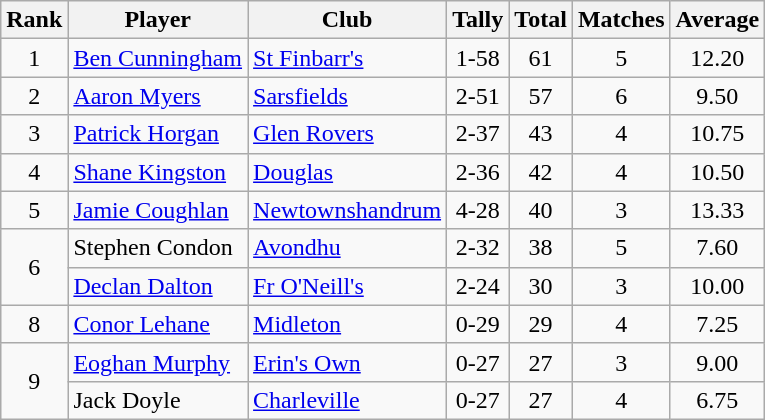<table class="wikitable">
<tr>
<th>Rank</th>
<th>Player</th>
<th>Club</th>
<th>Tally</th>
<th>Total</th>
<th>Matches</th>
<th>Average</th>
</tr>
<tr>
<td rowspan="1" style="text-align:center;">1</td>
<td><a href='#'>Ben Cunningham</a></td>
<td><a href='#'>St Finbarr's</a></td>
<td align=center>1-58</td>
<td align=center>61</td>
<td align=center>5</td>
<td align=center>12.20</td>
</tr>
<tr>
<td rowspan="1" style="text-align:center;">2</td>
<td><a href='#'>Aaron Myers</a></td>
<td><a href='#'>Sarsfields</a></td>
<td align=center>2-51</td>
<td align=center>57</td>
<td align=center>6</td>
<td align=center>9.50</td>
</tr>
<tr>
<td rowspan="1" style="text-align:center;">3</td>
<td><a href='#'>Patrick Horgan</a></td>
<td><a href='#'>Glen Rovers</a></td>
<td align=center>2-37</td>
<td align=center>43</td>
<td align=center>4</td>
<td align=center>10.75</td>
</tr>
<tr>
<td rowspan="1" style="text-align:center;">4</td>
<td><a href='#'>Shane Kingston</a></td>
<td><a href='#'>Douglas</a></td>
<td align=center>2-36</td>
<td align=center>42</td>
<td align=center>4</td>
<td align=center>10.50</td>
</tr>
<tr>
<td rowspan="1" style="text-align:center;">5</td>
<td><a href='#'>Jamie Coughlan</a></td>
<td><a href='#'>Newtownshandrum</a></td>
<td align=center>4-28</td>
<td align=center>40</td>
<td align=center>3</td>
<td align=center>13.33</td>
</tr>
<tr>
<td rowspan="2" style="text-align:center;">6</td>
<td>Stephen Condon</td>
<td><a href='#'>Avondhu</a></td>
<td align=center>2-32</td>
<td align=center>38</td>
<td align=center>5</td>
<td align=center>7.60</td>
</tr>
<tr>
<td><a href='#'>Declan Dalton</a></td>
<td><a href='#'>Fr O'Neill's</a></td>
<td align=center>2-24</td>
<td align=center>30</td>
<td align=center>3</td>
<td align=center>10.00</td>
</tr>
<tr>
<td rowspan="1" style="text-align:center;">8</td>
<td><a href='#'>Conor Lehane</a></td>
<td><a href='#'>Midleton</a></td>
<td align=center>0-29</td>
<td align=center>29</td>
<td align=center>4</td>
<td align=center>7.25</td>
</tr>
<tr>
<td rowspan="2" style="text-align:center;">9</td>
<td><a href='#'>Eoghan Murphy</a></td>
<td><a href='#'>Erin's Own</a></td>
<td align=center>0-27</td>
<td align=center>27</td>
<td align=center>3</td>
<td align=center>9.00</td>
</tr>
<tr>
<td>Jack Doyle</td>
<td><a href='#'>Charleville</a></td>
<td align=center>0-27</td>
<td align=center>27</td>
<td align=center>4</td>
<td align=center>6.75</td>
</tr>
</table>
